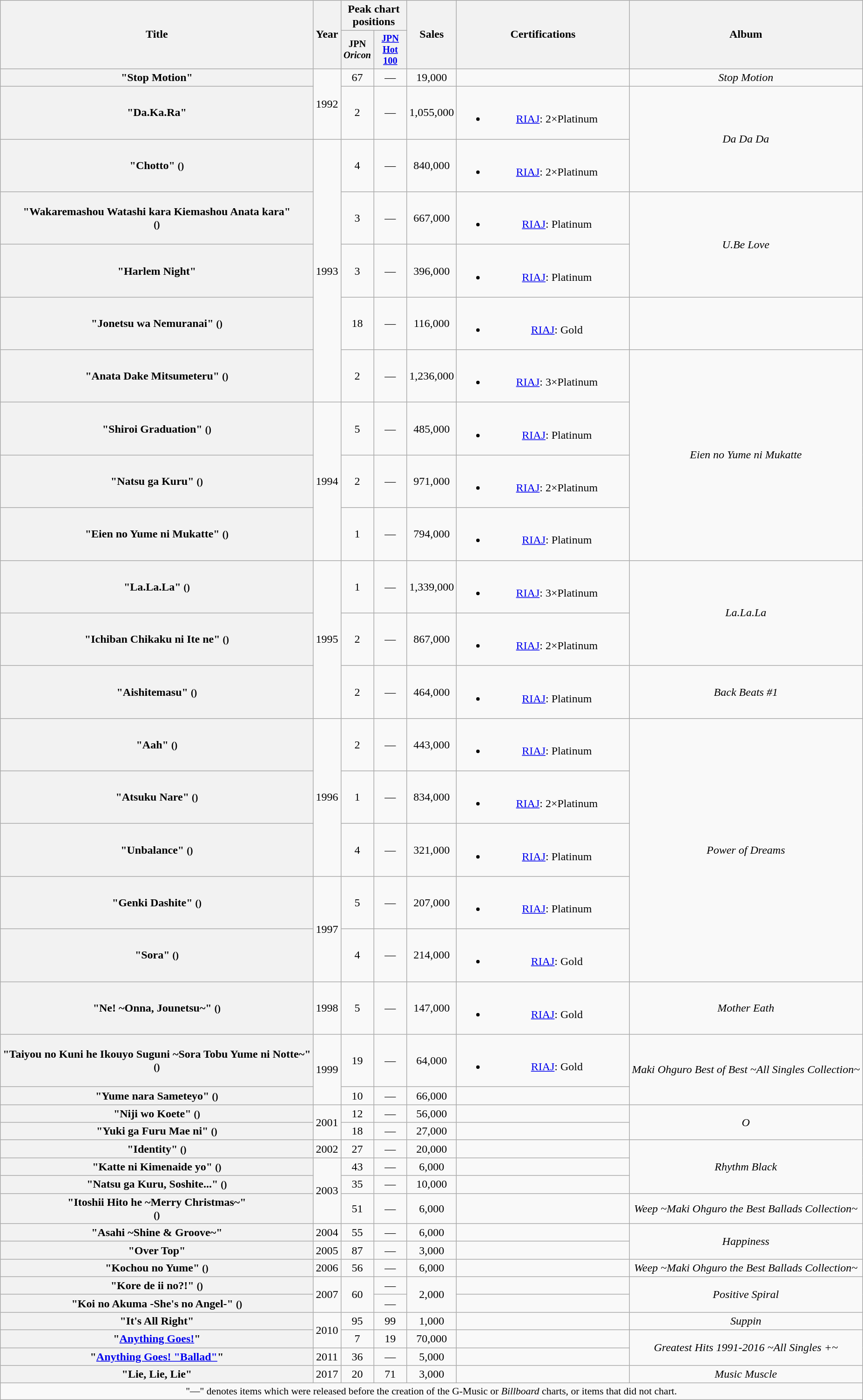<table class="wikitable plainrowheaders" style="text-align:center;">
<tr>
<th scope="col" rowspan="2">Title</th>
<th scope="col" rowspan="2">Year</th>
<th scope="col" colspan="2">Peak chart positions</th>
<th scope="col" rowspan="2">Sales</th>
<th scope="col" rowspan="2" style="width:15em;">Certifications</th>
<th scope="col" rowspan="2">Album</th>
</tr>
<tr>
<th style="width:3em;font-size:85%">JPN <em>Oricon</em><br></th>
<th style="width:3em;font-size:85%"><a href='#'>JPN Hot 100</a><br></th>
</tr>
<tr>
<th scope="row">"Stop Motion"</th>
<td rowspan="2">1992</td>
<td>67</td>
<td>—</td>
<td>19,000</td>
<td></td>
<td><em>Stop Motion</em></td>
</tr>
<tr>
<th scope="row">"Da.Ka.Ra"</th>
<td>2</td>
<td>—</td>
<td>1,055,000</td>
<td><br><ul><li><a href='#'>RIAJ</a>: 2×Platinum</li></ul></td>
<td rowspan="2"><em>Da Da Da</em></td>
</tr>
<tr>
<th scope="row">"Chotto" <small>()</small></th>
<td rowspan="5">1993</td>
<td>4</td>
<td>—</td>
<td>840,000</td>
<td><br><ul><li><a href='#'>RIAJ</a>: 2×Platinum</li></ul></td>
</tr>
<tr>
<th scope="row">"Wakaremashou Watashi kara Kiemashou Anata kara"<br><small>()</small></th>
<td>3</td>
<td>—</td>
<td>667,000</td>
<td><br><ul><li><a href='#'>RIAJ</a>: Platinum</li></ul></td>
<td rowspan="2"><em>U.Be Love</em></td>
</tr>
<tr>
<th scope="row">"Harlem Night"</th>
<td>3</td>
<td>—</td>
<td>396,000</td>
<td><br><ul><li><a href='#'>RIAJ</a>: Platinum</li></ul></td>
</tr>
<tr>
<th scope="row">"Jonetsu wa Nemuranai" <small>()</small><br></th>
<td>18</td>
<td>—</td>
<td>116,000</td>
<td><br><ul><li><a href='#'>RIAJ</a>: Gold</li></ul></td>
<td></td>
</tr>
<tr>
<th scope="row">"Anata Dake Mitsumeteru" <small>()</small></th>
<td>2</td>
<td>—</td>
<td>1,236,000</td>
<td><br><ul><li><a href='#'>RIAJ</a>: 3×Platinum</li></ul></td>
<td rowspan="4"><em>Eien no Yume ni Mukatte</em></td>
</tr>
<tr>
<th scope="row">"Shiroi Graduation" <small>()</small></th>
<td rowspan="3">1994</td>
<td>5</td>
<td>—</td>
<td>485,000</td>
<td><br><ul><li><a href='#'>RIAJ</a>: Platinum</li></ul></td>
</tr>
<tr>
<th scope="row">"Natsu ga Kuru" <small>()</small></th>
<td>2</td>
<td>—</td>
<td>971,000</td>
<td><br><ul><li><a href='#'>RIAJ</a>: 2×Platinum</li></ul></td>
</tr>
<tr>
<th scope="row">"Eien no Yume ni Mukatte" <small>()</small></th>
<td>1</td>
<td>—</td>
<td>794,000</td>
<td><br><ul><li><a href='#'>RIAJ</a>: Platinum</li></ul></td>
</tr>
<tr>
<th scope="row">"La.La.La" <small>()</small></th>
<td rowspan="3">1995</td>
<td>1</td>
<td>—</td>
<td>1,339,000</td>
<td><br><ul><li><a href='#'>RIAJ</a>: 3×Platinum</li></ul></td>
<td rowspan="2"><em>La.La.La</em></td>
</tr>
<tr>
<th scope="row">"Ichiban Chikaku ni Ite ne" <small>()</small></th>
<td>2</td>
<td>—</td>
<td>867,000</td>
<td><br><ul><li><a href='#'>RIAJ</a>: 2×Platinum</li></ul></td>
</tr>
<tr>
<th scope="row">"Aishitemasu" <small>()</small></th>
<td>2</td>
<td>—</td>
<td>464,000</td>
<td><br><ul><li><a href='#'>RIAJ</a>: Platinum</li></ul></td>
<td><em>Back Beats #1</em></td>
</tr>
<tr>
<th scope="row">"Aah" <small>()</small></th>
<td rowspan="3">1996</td>
<td>2</td>
<td>—</td>
<td>443,000</td>
<td><br><ul><li><a href='#'>RIAJ</a>: Platinum</li></ul></td>
<td rowspan="5"><em>Power of Dreams</em></td>
</tr>
<tr>
<th scope="row">"Atsuku Nare" <small>()</small></th>
<td>1</td>
<td>—</td>
<td>834,000</td>
<td><br><ul><li><a href='#'>RIAJ</a>: 2×Platinum</li></ul></td>
</tr>
<tr>
<th scope="row">"Unbalance" <small>()</small></th>
<td>4</td>
<td>—</td>
<td>321,000</td>
<td><br><ul><li><a href='#'>RIAJ</a>: Platinum</li></ul></td>
</tr>
<tr>
<th scope="row">"Genki Dashite" <small>()</small></th>
<td rowspan="2">1997</td>
<td>5</td>
<td>—</td>
<td>207,000</td>
<td><br><ul><li><a href='#'>RIAJ</a>: Platinum</li></ul></td>
</tr>
<tr>
<th scope="row">"Sora" <small>()</small></th>
<td>4</td>
<td>—</td>
<td>214,000</td>
<td><br><ul><li><a href='#'>RIAJ</a>: Gold</li></ul></td>
</tr>
<tr>
<th scope="row">"Ne! ~Onna, Jounetsu~" <small>()</small></th>
<td>1998</td>
<td>5</td>
<td>—</td>
<td>147,000</td>
<td><br><ul><li><a href='#'>RIAJ</a>: Gold</li></ul></td>
<td><em>Mother Eath</em></td>
</tr>
<tr>
<th scope="row">"Taiyou no Kuni he Ikouyo Suguni ~Sora Tobu Yume ni Notte~"<br><small>()</small></th>
<td rowspan="2">1999</td>
<td>19</td>
<td>—</td>
<td>64,000</td>
<td><br><ul><li><a href='#'>RIAJ</a>: Gold</li></ul></td>
<td rowspan="2"><em>Maki Ohguro Best of Best ~All Singles Collection~</em></td>
</tr>
<tr>
<th scope="row">"Yume nara Sameteyo" <small>()</small></th>
<td>10</td>
<td>—</td>
<td>66,000</td>
<td></td>
</tr>
<tr>
<th scope="row">"Niji wo Koete" <small>()</small></th>
<td rowspan="2">2001</td>
<td>12</td>
<td>—</td>
<td>56,000</td>
<td></td>
<td rowspan="2"><em>O</em></td>
</tr>
<tr>
<th scope="row">"Yuki ga Furu Mae ni" <small>()</small></th>
<td>18</td>
<td>—</td>
<td>27,000</td>
<td></td>
</tr>
<tr>
<th scope="row">"Identity" <small>()</small></th>
<td>2002</td>
<td>27</td>
<td>—</td>
<td>20,000</td>
<td></td>
<td rowspan="3"><em>Rhythm Black</em></td>
</tr>
<tr>
<th scope="row">"Katte ni Kimenaide yo" <small>()</small></th>
<td rowspan="3">2003</td>
<td>43</td>
<td>—</td>
<td>6,000</td>
<td></td>
</tr>
<tr>
<th scope="row">"Natsu ga Kuru, Soshite..." <small>()</small></th>
<td>35</td>
<td>—</td>
<td>10,000</td>
<td></td>
</tr>
<tr>
<th scope="row">"Itoshii Hito he ~Merry Christmas~"<br><small>()</small></th>
<td>51</td>
<td>—</td>
<td>6,000</td>
<td></td>
<td><em>Weep ~Maki Ohguro the Best Ballads Collection~</em></td>
</tr>
<tr>
<th scope="row">"Asahi ~Shine & Groove~"</th>
<td>2004</td>
<td>55</td>
<td>—</td>
<td>6,000</td>
<td></td>
<td rowspan="2"><em>Happiness</em></td>
</tr>
<tr>
<th scope="row">"Over Top"</th>
<td>2005</td>
<td>87</td>
<td>—</td>
<td>3,000</td>
<td></td>
</tr>
<tr>
<th scope="row">"Kochou no Yume" <small>()</small></th>
<td>2006</td>
<td>56</td>
<td>—</td>
<td>6,000</td>
<td></td>
<td><em>Weep ~Maki Ohguro the Best Ballads Collection~</em></td>
</tr>
<tr>
<th scope="row">"Kore de ii no?!" <small>()</small></th>
<td rowspan="2">2007</td>
<td rowspan="2">60</td>
<td>—</td>
<td rowspan="2">2,000</td>
<td></td>
<td rowspan="2"><em>Positive Spiral</em></td>
</tr>
<tr>
<th scope="row">"Koi no Akuma -She's no Angel-" <small>()</small></th>
<td>—</td>
<td></td>
</tr>
<tr>
<th scope="row">"It's All Right"</th>
<td rowspan="2">2010</td>
<td>95</td>
<td>99</td>
<td>1,000</td>
<td></td>
<td><em>Suppin</em></td>
</tr>
<tr>
<th scope="row">"<a href='#'>Anything Goes!</a>"</th>
<td>7</td>
<td>19</td>
<td>70,000</td>
<td></td>
<td rowspan="2"><em>Greatest Hits 1991-2016 ~All Singles +~</em></td>
</tr>
<tr>
<th scope="row">"<a href='#'>Anything Goes! "Ballad"</a>"</th>
<td>2011</td>
<td>36</td>
<td>—</td>
<td>5,000</td>
<td></td>
</tr>
<tr>
<th scope="row">"Lie, Lie, Lie"</th>
<td>2017</td>
<td>20</td>
<td>71</td>
<td>3,000</td>
<td></td>
<td><em>Music Muscle</em></td>
</tr>
<tr>
<td colspan="11"  style="text-align:center; font-size:90%;">"—" denotes items which were released before the creation of the G-Music or <em>Billboard</em> charts, or items that did not chart.</td>
</tr>
</table>
